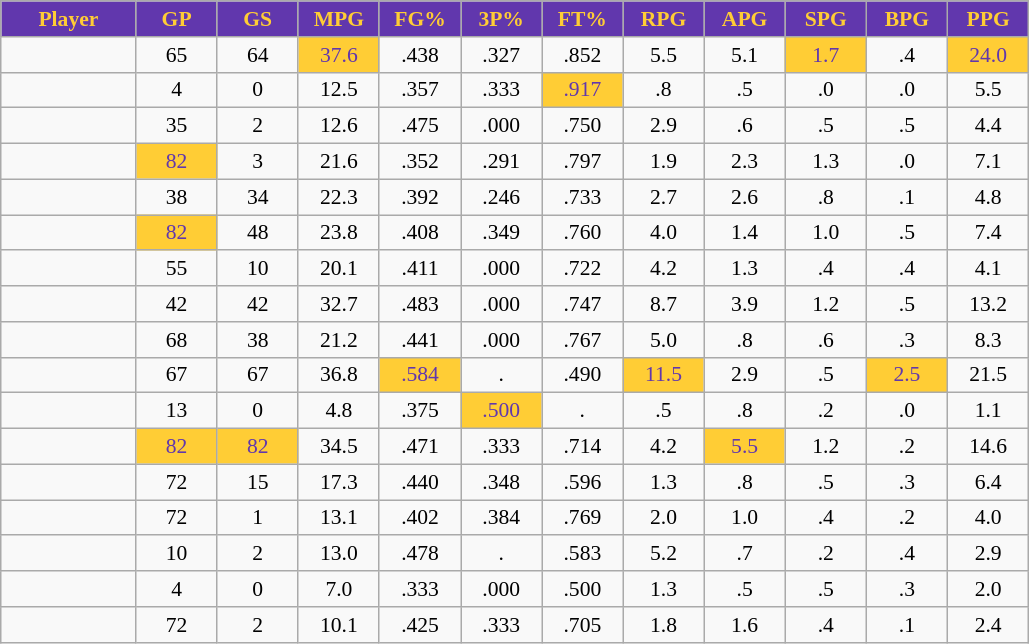<table class="wikitable sortable" style="font-size:90%; text-align:center;">
<tr>
<th style="background:#6137ad;color:#ffcd35;" width="10%">Player</th>
<th style="background:#6137ad;color:#ffcd35;" width="6%">GP</th>
<th style="background:#6137ad;color:#ffcd35;" width="6%">GS</th>
<th style="background:#6137ad;color:#ffcd35;" width="6%">MPG</th>
<th style="background:#6137ad;color:#ffcd35;" width="6%">FG%</th>
<th style="background:#6137ad;color:#ffcd35;" width="6%">3P%</th>
<th style="background:#6137ad;color:#ffcd35;" width="6%">FT%</th>
<th style="background:#6137ad;color:#ffcd35;" width="6%">RPG</th>
<th style="background:#6137ad;color:#ffcd35;" width="6%">APG</th>
<th style="background:#6137ad;color:#ffcd35;" width="6%">SPG</th>
<th style="background:#6137ad;color:#ffcd35;" width="6%">BPG</th>
<th style="background:#6137ad;color:#ffcd35;" width="6%">PPG</th>
</tr>
<tr>
<td></td>
<td>65</td>
<td>64</td>
<td style="background:#ffcd35;color:#6137ad;">37.6</td>
<td>.438</td>
<td>.327</td>
<td>.852</td>
<td>5.5</td>
<td>5.1</td>
<td style="background:#ffcd35;color:#6137ad;">1.7</td>
<td>.4</td>
<td style="background:#ffcd35;color:#6137ad;">24.0</td>
</tr>
<tr>
<td></td>
<td>4</td>
<td>0</td>
<td>12.5</td>
<td>.357</td>
<td>.333</td>
<td style="background:#ffcd35;color:#6137ad;">.917</td>
<td>.8</td>
<td>.5</td>
<td>.0</td>
<td>.0</td>
<td>5.5</td>
</tr>
<tr>
<td></td>
<td>35</td>
<td>2</td>
<td>12.6</td>
<td>.475</td>
<td>.000</td>
<td>.750</td>
<td>2.9</td>
<td>.6</td>
<td>.5</td>
<td>.5</td>
<td>4.4</td>
</tr>
<tr>
<td></td>
<td style="background:#ffcd35;color:#6137ad;">82</td>
<td>3</td>
<td>21.6</td>
<td>.352</td>
<td>.291</td>
<td>.797</td>
<td>1.9</td>
<td>2.3</td>
<td>1.3</td>
<td>.0</td>
<td>7.1</td>
</tr>
<tr>
<td></td>
<td>38</td>
<td>34</td>
<td>22.3</td>
<td>.392</td>
<td>.246</td>
<td>.733</td>
<td>2.7</td>
<td>2.6</td>
<td>.8</td>
<td>.1</td>
<td>4.8</td>
</tr>
<tr>
<td></td>
<td style="background:#ffcd35;color:#6137ad;">82</td>
<td>48</td>
<td>23.8</td>
<td>.408</td>
<td>.349</td>
<td>.760</td>
<td>4.0</td>
<td>1.4</td>
<td>1.0</td>
<td>.5</td>
<td>7.4</td>
</tr>
<tr>
<td></td>
<td>55</td>
<td>10</td>
<td>20.1</td>
<td>.411</td>
<td>.000</td>
<td>.722</td>
<td>4.2</td>
<td>1.3</td>
<td>.4</td>
<td>.4</td>
<td>4.1</td>
</tr>
<tr>
<td></td>
<td>42</td>
<td>42</td>
<td>32.7</td>
<td>.483</td>
<td>.000</td>
<td>.747</td>
<td>8.7</td>
<td>3.9</td>
<td>1.2</td>
<td>.5</td>
<td>13.2</td>
</tr>
<tr>
<td></td>
<td>68</td>
<td>38</td>
<td>21.2</td>
<td>.441</td>
<td>.000</td>
<td>.767</td>
<td>5.0</td>
<td>.8</td>
<td>.6</td>
<td>.3</td>
<td>8.3</td>
</tr>
<tr>
<td></td>
<td>67</td>
<td>67</td>
<td>36.8</td>
<td style="background:#ffcd35;color:#6137ad;">.584</td>
<td>.</td>
<td>.490</td>
<td style="background:#ffcd35;color:#6137ad;">11.5</td>
<td>2.9</td>
<td>.5</td>
<td style="background:#ffcd35;color:#6137ad;">2.5</td>
<td>21.5</td>
</tr>
<tr>
<td></td>
<td>13</td>
<td>0</td>
<td>4.8</td>
<td>.375</td>
<td style="background:#ffcd35;color:#6137ad;">.500</td>
<td>.</td>
<td>.5</td>
<td>.8</td>
<td>.2</td>
<td>.0</td>
<td>1.1</td>
</tr>
<tr>
<td></td>
<td style="background:#ffcd35;color:#6137ad;">82</td>
<td style="background:#ffcd35;color:#6137ad;">82</td>
<td>34.5</td>
<td>.471</td>
<td>.333</td>
<td>.714</td>
<td>4.2</td>
<td style="background:#ffcd35;color:#6137ad;">5.5</td>
<td>1.2</td>
<td>.2</td>
<td>14.6</td>
</tr>
<tr>
<td></td>
<td>72</td>
<td>15</td>
<td>17.3</td>
<td>.440</td>
<td>.348</td>
<td>.596</td>
<td>1.3</td>
<td>.8</td>
<td>.5</td>
<td>.3</td>
<td>6.4</td>
</tr>
<tr>
<td></td>
<td>72</td>
<td>1</td>
<td>13.1</td>
<td>.402</td>
<td>.384</td>
<td>.769</td>
<td>2.0</td>
<td>1.0</td>
<td>.4</td>
<td>.2</td>
<td>4.0</td>
</tr>
<tr>
<td></td>
<td>10</td>
<td>2</td>
<td>13.0</td>
<td>.478</td>
<td>.</td>
<td>.583</td>
<td>5.2</td>
<td>.7</td>
<td>.2</td>
<td>.4</td>
<td>2.9</td>
</tr>
<tr>
<td></td>
<td>4</td>
<td>0</td>
<td>7.0</td>
<td>.333</td>
<td>.000</td>
<td>.500</td>
<td>1.3</td>
<td>.5</td>
<td>.5</td>
<td>.3</td>
<td>2.0</td>
</tr>
<tr>
<td></td>
<td>72</td>
<td>2</td>
<td>10.1</td>
<td>.425</td>
<td>.333</td>
<td>.705</td>
<td>1.8</td>
<td>1.6</td>
<td>.4</td>
<td>.1</td>
<td>2.4</td>
</tr>
</table>
